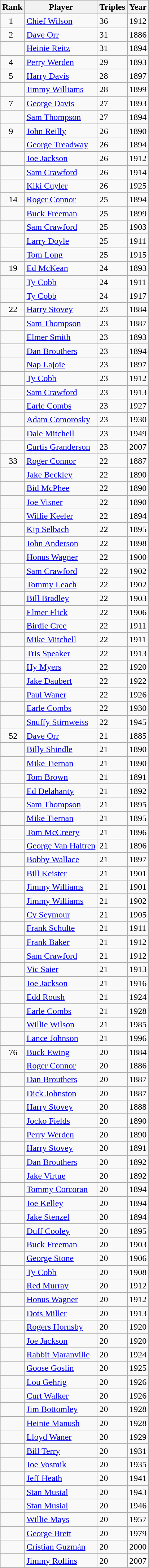<table class="wikitable">
<tr>
<th>Rank</th>
<th>Player</th>
<th>Triples</th>
<th>Year</th>
</tr>
<tr>
<td>   1</td>
<td><a href='#'>Chief Wilson</a></td>
<td>36</td>
<td>1912</td>
</tr>
<tr>
<td>   2</td>
<td><a href='#'>Dave Orr</a></td>
<td>31</td>
<td>1886</td>
</tr>
<tr>
<td>  </td>
<td><a href='#'>Heinie Reitz</a></td>
<td>31</td>
<td>1894</td>
</tr>
<tr>
<td>   4</td>
<td><a href='#'>Perry Werden</a></td>
<td>29</td>
<td>1893</td>
</tr>
<tr>
<td>   5</td>
<td><a href='#'>Harry Davis</a></td>
<td>28</td>
<td>1897</td>
</tr>
<tr>
<td>  </td>
<td><a href='#'>Jimmy Williams</a></td>
<td>28</td>
<td>1899</td>
</tr>
<tr>
<td>   7</td>
<td><a href='#'>George Davis</a></td>
<td>27</td>
<td>1893</td>
</tr>
<tr>
<td>  </td>
<td><a href='#'>Sam Thompson</a></td>
<td>27</td>
<td>1894</td>
</tr>
<tr>
<td>   9</td>
<td><a href='#'>John Reilly</a></td>
<td>26</td>
<td>1890</td>
</tr>
<tr>
<td>  </td>
<td><a href='#'>George Treadway</a></td>
<td>26</td>
<td>1894</td>
</tr>
<tr>
<td>  </td>
<td><a href='#'>Joe Jackson</a></td>
<td>26</td>
<td>1912</td>
</tr>
<tr>
<td>  </td>
<td><a href='#'>Sam Crawford</a></td>
<td>26</td>
<td>1914</td>
</tr>
<tr>
<td>  </td>
<td><a href='#'>Kiki Cuyler</a></td>
<td>26</td>
<td>1925</td>
</tr>
<tr>
<td>   14</td>
<td><a href='#'>Roger Connor</a></td>
<td>25</td>
<td>1894</td>
</tr>
<tr>
<td>  </td>
<td><a href='#'>Buck Freeman</a></td>
<td>25</td>
<td>1899</td>
</tr>
<tr>
<td>  </td>
<td><a href='#'>Sam Crawford</a></td>
<td>25</td>
<td>1903</td>
</tr>
<tr>
<td>  </td>
<td><a href='#'>Larry Doyle</a></td>
<td>25</td>
<td>1911</td>
</tr>
<tr>
<td>  </td>
<td><a href='#'>Tom Long</a></td>
<td>25</td>
<td>1915</td>
</tr>
<tr>
<td>   19</td>
<td><a href='#'>Ed McKean</a></td>
<td>24</td>
<td>1893</td>
</tr>
<tr>
<td>  </td>
<td><a href='#'>Ty Cobb</a></td>
<td>24</td>
<td>1911</td>
</tr>
<tr>
<td>  </td>
<td><a href='#'>Ty Cobb</a></td>
<td>24</td>
<td>1917</td>
</tr>
<tr>
<td>   22</td>
<td><a href='#'>Harry Stovey</a></td>
<td>23</td>
<td>1884</td>
</tr>
<tr>
<td>  </td>
<td><a href='#'>Sam Thompson</a></td>
<td>23</td>
<td>1887</td>
</tr>
<tr>
<td>  </td>
<td><a href='#'>Elmer Smith</a></td>
<td>23</td>
<td>1893</td>
</tr>
<tr>
<td>  </td>
<td><a href='#'>Dan Brouthers</a></td>
<td>23</td>
<td>1894</td>
</tr>
<tr>
<td>  </td>
<td><a href='#'>Nap Lajoie</a></td>
<td>23</td>
<td>1897</td>
</tr>
<tr>
<td>  </td>
<td><a href='#'>Ty Cobb</a></td>
<td>23</td>
<td>1912</td>
</tr>
<tr>
<td>  </td>
<td><a href='#'>Sam Crawford</a></td>
<td>23</td>
<td>1913</td>
</tr>
<tr>
<td>  </td>
<td><a href='#'>Earle Combs</a></td>
<td>23</td>
<td>1927</td>
</tr>
<tr>
<td>  </td>
<td><a href='#'>Adam Comorosky</a></td>
<td>23</td>
<td>1930</td>
</tr>
<tr>
<td>  </td>
<td><a href='#'>Dale Mitchell</a></td>
<td>23</td>
<td>1949</td>
</tr>
<tr>
<td>  </td>
<td><a href='#'>Curtis Granderson</a></td>
<td>23</td>
<td>2007</td>
</tr>
<tr>
<td>   33</td>
<td><a href='#'>Roger Connor</a></td>
<td>22</td>
<td>1887</td>
</tr>
<tr>
<td>  </td>
<td><a href='#'>Jake Beckley</a></td>
<td>22</td>
<td>1890</td>
</tr>
<tr>
<td>  </td>
<td><a href='#'>Bid McPhee</a></td>
<td>22</td>
<td>1890</td>
</tr>
<tr>
<td>  </td>
<td><a href='#'>Joe Visner</a></td>
<td>22</td>
<td>1890</td>
</tr>
<tr>
<td>  </td>
<td><a href='#'>Willie Keeler</a></td>
<td>22</td>
<td>1894</td>
</tr>
<tr>
<td>  </td>
<td><a href='#'>Kip Selbach</a></td>
<td>22</td>
<td>1895</td>
</tr>
<tr>
<td>  </td>
<td><a href='#'>John Anderson</a></td>
<td>22</td>
<td>1898</td>
</tr>
<tr>
<td>  </td>
<td><a href='#'>Honus Wagner</a></td>
<td>22</td>
<td>1900</td>
</tr>
<tr>
<td>  </td>
<td><a href='#'>Sam Crawford</a></td>
<td>22</td>
<td>1902</td>
</tr>
<tr>
<td>  </td>
<td><a href='#'>Tommy Leach</a></td>
<td>22</td>
<td>1902</td>
</tr>
<tr>
<td>  </td>
<td><a href='#'>Bill Bradley</a></td>
<td>22</td>
<td>1903</td>
</tr>
<tr>
<td>  </td>
<td><a href='#'>Elmer Flick</a></td>
<td>22</td>
<td>1906</td>
</tr>
<tr>
<td>  </td>
<td><a href='#'>Birdie Cree</a></td>
<td>22</td>
<td>1911</td>
</tr>
<tr>
<td>  </td>
<td><a href='#'>Mike Mitchell</a></td>
<td>22</td>
<td>1911</td>
</tr>
<tr>
<td>  </td>
<td><a href='#'>Tris Speaker</a></td>
<td>22</td>
<td>1913</td>
</tr>
<tr>
<td>  </td>
<td><a href='#'>Hy Myers</a></td>
<td>22</td>
<td>1920</td>
</tr>
<tr>
<td>  </td>
<td><a href='#'>Jake Daubert</a></td>
<td>22</td>
<td>1922</td>
</tr>
<tr>
<td>  </td>
<td><a href='#'>Paul Waner</a></td>
<td>22</td>
<td>1926</td>
</tr>
<tr>
<td>  </td>
<td><a href='#'>Earle Combs</a></td>
<td>22</td>
<td>1930</td>
</tr>
<tr>
<td>  </td>
<td><a href='#'>Snuffy Stirnweiss</a></td>
<td>22</td>
<td>1945</td>
</tr>
<tr>
<td>   52</td>
<td><a href='#'>Dave Orr</a></td>
<td>21</td>
<td>1885</td>
</tr>
<tr>
<td>  </td>
<td><a href='#'>Billy Shindle</a></td>
<td>21</td>
<td>1890</td>
</tr>
<tr>
<td>  </td>
<td><a href='#'>Mike Tiernan</a></td>
<td>21</td>
<td>1890</td>
</tr>
<tr>
<td>  </td>
<td><a href='#'>Tom Brown</a></td>
<td>21</td>
<td>1891</td>
</tr>
<tr>
<td>  </td>
<td><a href='#'>Ed Delahanty</a></td>
<td>21</td>
<td>1892</td>
</tr>
<tr>
<td>  </td>
<td><a href='#'>Sam Thompson</a></td>
<td>21</td>
<td>1895</td>
</tr>
<tr>
<td>  </td>
<td><a href='#'>Mike Tiernan</a></td>
<td>21</td>
<td>1895</td>
</tr>
<tr>
<td>  </td>
<td><a href='#'>Tom McCreery</a></td>
<td>21</td>
<td>1896</td>
</tr>
<tr>
<td>  </td>
<td><a href='#'>George Van Haltren</a></td>
<td>21</td>
<td>1896</td>
</tr>
<tr>
<td>  </td>
<td><a href='#'>Bobby Wallace</a></td>
<td>21</td>
<td>1897</td>
</tr>
<tr>
<td>  </td>
<td><a href='#'>Bill Keister</a></td>
<td>21</td>
<td>1901</td>
</tr>
<tr>
<td>  </td>
<td><a href='#'>Jimmy Williams</a></td>
<td>21</td>
<td>1901</td>
</tr>
<tr>
<td>  </td>
<td><a href='#'>Jimmy Williams</a></td>
<td>21</td>
<td>1902</td>
</tr>
<tr>
<td>  </td>
<td><a href='#'>Cy Seymour</a></td>
<td>21</td>
<td>1905</td>
</tr>
<tr>
<td>  </td>
<td><a href='#'>Frank Schulte</a></td>
<td>21</td>
<td>1911</td>
</tr>
<tr>
<td>  </td>
<td><a href='#'>Frank Baker</a></td>
<td>21</td>
<td>1912</td>
</tr>
<tr>
<td>  </td>
<td><a href='#'>Sam Crawford</a></td>
<td>21</td>
<td>1912</td>
</tr>
<tr>
<td>  </td>
<td><a href='#'>Vic Saier</a></td>
<td>21</td>
<td>1913</td>
</tr>
<tr>
<td>  </td>
<td><a href='#'>Joe Jackson</a></td>
<td>21</td>
<td>1916</td>
</tr>
<tr>
<td>  </td>
<td><a href='#'>Edd Roush</a></td>
<td>21</td>
<td>1924</td>
</tr>
<tr>
<td>  </td>
<td><a href='#'>Earle Combs</a></td>
<td>21</td>
<td>1928</td>
</tr>
<tr>
<td>  </td>
<td><a href='#'>Willie Wilson</a></td>
<td>21</td>
<td>1985</td>
</tr>
<tr>
<td>  </td>
<td><a href='#'>Lance Johnson</a></td>
<td>21</td>
<td>1996</td>
</tr>
<tr>
<td>   76</td>
<td><a href='#'>Buck Ewing</a></td>
<td>20</td>
<td>1884</td>
</tr>
<tr>
<td>  </td>
<td><a href='#'>Roger Connor</a></td>
<td>20</td>
<td>1886</td>
</tr>
<tr>
<td>  </td>
<td><a href='#'>Dan Brouthers</a></td>
<td>20</td>
<td>1887</td>
</tr>
<tr>
<td>  </td>
<td><a href='#'>Dick Johnston</a></td>
<td>20</td>
<td>1887</td>
</tr>
<tr>
<td>  </td>
<td><a href='#'>Harry Stovey</a></td>
<td>20</td>
<td>1888</td>
</tr>
<tr>
<td>  </td>
<td><a href='#'>Jocko Fields</a></td>
<td>20</td>
<td>1890</td>
</tr>
<tr>
<td>  </td>
<td><a href='#'>Perry Werden</a></td>
<td>20</td>
<td>1890</td>
</tr>
<tr>
<td>  </td>
<td><a href='#'>Harry Stovey</a></td>
<td>20</td>
<td>1891</td>
</tr>
<tr>
<td>  </td>
<td><a href='#'>Dan Brouthers</a></td>
<td>20</td>
<td>1892</td>
</tr>
<tr>
<td>  </td>
<td><a href='#'>Jake Virtue</a></td>
<td>20</td>
<td>1892</td>
</tr>
<tr>
<td>  </td>
<td><a href='#'>Tommy Corcoran</a></td>
<td>20</td>
<td>1894</td>
</tr>
<tr>
<td>  </td>
<td><a href='#'>Joe Kelley</a></td>
<td>20</td>
<td>1894</td>
</tr>
<tr>
<td>  </td>
<td><a href='#'>Jake Stenzel</a></td>
<td>20</td>
<td>1894</td>
</tr>
<tr>
<td>  </td>
<td><a href='#'>Duff Cooley</a></td>
<td>20</td>
<td>1895</td>
</tr>
<tr>
<td>  </td>
<td><a href='#'>Buck Freeman</a></td>
<td>20</td>
<td>1903</td>
</tr>
<tr>
<td>  </td>
<td><a href='#'>George Stone</a></td>
<td>20</td>
<td>1906</td>
</tr>
<tr>
<td>  </td>
<td><a href='#'>Ty Cobb</a></td>
<td>20</td>
<td>1908</td>
</tr>
<tr>
<td>  </td>
<td><a href='#'>Red Murray</a></td>
<td>20</td>
<td>1912</td>
</tr>
<tr>
<td>  </td>
<td><a href='#'>Honus Wagner</a></td>
<td>20</td>
<td>1912</td>
</tr>
<tr>
<td>  </td>
<td><a href='#'>Dots Miller</a></td>
<td>20</td>
<td>1913</td>
</tr>
<tr>
<td>  </td>
<td><a href='#'>Rogers Hornsby</a></td>
<td>20</td>
<td>1920</td>
</tr>
<tr>
<td>  </td>
<td><a href='#'>Joe Jackson</a></td>
<td>20</td>
<td>1920</td>
</tr>
<tr>
<td>  </td>
<td><a href='#'>Rabbit Maranville</a></td>
<td>20</td>
<td>1924</td>
</tr>
<tr>
<td>  </td>
<td><a href='#'>Goose Goslin</a></td>
<td>20</td>
<td>1925</td>
</tr>
<tr>
<td>  </td>
<td><a href='#'>Lou Gehrig</a></td>
<td>20</td>
<td>1926</td>
</tr>
<tr>
<td>  </td>
<td><a href='#'>Curt Walker</a></td>
<td>20</td>
<td>1926</td>
</tr>
<tr>
<td>  </td>
<td><a href='#'>Jim Bottomley</a></td>
<td>20</td>
<td>1928</td>
</tr>
<tr>
<td>  </td>
<td><a href='#'>Heinie Manush</a></td>
<td>20</td>
<td>1928</td>
</tr>
<tr>
<td>  </td>
<td><a href='#'>Lloyd Waner</a></td>
<td>20</td>
<td>1929</td>
</tr>
<tr>
<td>  </td>
<td><a href='#'>Bill Terry</a></td>
<td>20</td>
<td>1931</td>
</tr>
<tr>
<td>  </td>
<td><a href='#'>Joe Vosmik</a></td>
<td>20</td>
<td>1935</td>
</tr>
<tr>
<td>  </td>
<td><a href='#'>Jeff Heath</a></td>
<td>20</td>
<td>1941</td>
</tr>
<tr>
<td>  </td>
<td><a href='#'>Stan Musial</a></td>
<td>20</td>
<td>1943</td>
</tr>
<tr>
<td>  </td>
<td><a href='#'>Stan Musial</a></td>
<td>20</td>
<td>1946</td>
</tr>
<tr>
<td>  </td>
<td><a href='#'>Willie Mays</a></td>
<td>20</td>
<td>1957</td>
</tr>
<tr>
<td>  </td>
<td><a href='#'>George Brett</a></td>
<td>20</td>
<td>1979</td>
</tr>
<tr>
<td>  </td>
<td><a href='#'>Cristian Guzmán</a></td>
<td>20</td>
<td>2000</td>
</tr>
<tr>
<td>  </td>
<td><a href='#'>Jimmy Rollins</a></td>
<td>20</td>
<td>2007</td>
</tr>
<tr>
</tr>
</table>
